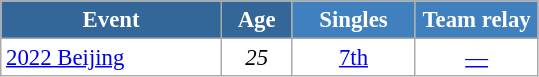<table class="wikitable" style="font-size:95%; text-align:center; border:grey solid 1px; border-collapse:collapse; background:#ffffff;">
<tr>
<th style="background-color:#369; color:white; width:140px;">Event</th>
<th style="background-color:#369; color:white; width:40px;">Age</th>
<th style="background-color:#4180be; color:white; width:75px;">Singles</th>
<th style="background-color:#4180be; color:white; width:75px;">Team relay</th>
</tr>
<tr>
<td align=left> <a href='#'>2022 Beijing</a></td>
<td><em>25</em></td>
<td><a href='#'>7th</a></td>
<td><a href='#'>—</a></td>
</tr>
</table>
